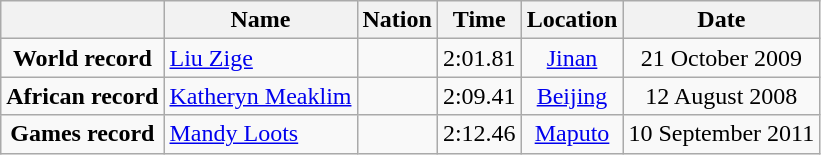<table class=wikitable style=text-align:center>
<tr>
<th></th>
<th>Name</th>
<th>Nation</th>
<th>Time</th>
<th>Location</th>
<th>Date</th>
</tr>
<tr>
<td><strong>World record</strong></td>
<td align=left><a href='#'>Liu Zige</a></td>
<td align=left></td>
<td align=left>2:01.81</td>
<td><a href='#'>Jinan</a></td>
<td>21 October 2009</td>
</tr>
<tr>
<td><strong>African record</strong></td>
<td align=left><a href='#'>Katheryn Meaklim</a></td>
<td align=left></td>
<td align=left>2:09.41</td>
<td><a href='#'>Beijing</a></td>
<td>12 August 2008</td>
</tr>
<tr>
<td><strong>Games record</strong></td>
<td align=left><a href='#'>Mandy Loots</a></td>
<td align=left></td>
<td align=left>2:12.46</td>
<td><a href='#'>Maputo</a></td>
<td>10 September 2011</td>
</tr>
</table>
